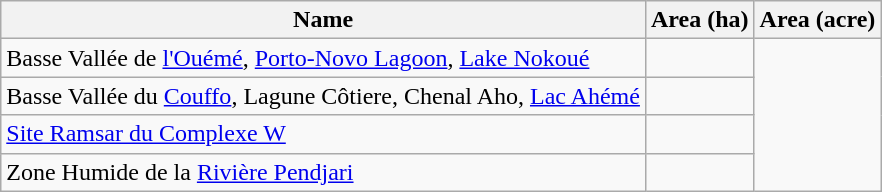<table class="wikitable sortable">
<tr>
<th scope="col" align=left>Name</th>
<th scope="col">Area (ha)</th>
<th scope="col">Area (acre)</th>
</tr>
<tr ---->
<td>Basse Vallée de <a href='#'>l'Ouémé</a>, <a href='#'>Porto-Novo Lagoon</a>, <a href='#'>Lake Nokoué</a></td>
<td></td>
</tr>
<tr ---->
<td>Basse Vallée du <a href='#'>Couffo</a>, Lagune Côtiere, Chenal Aho, <a href='#'>Lac Ahémé</a></td>
<td></td>
</tr>
<tr ---->
<td><a href='#'>Site Ramsar du Complexe W</a></td>
<td></td>
</tr>
<tr ---->
<td>Zone Humide de la <a href='#'>Rivière Pendjari</a></td>
<td></td>
</tr>
</table>
